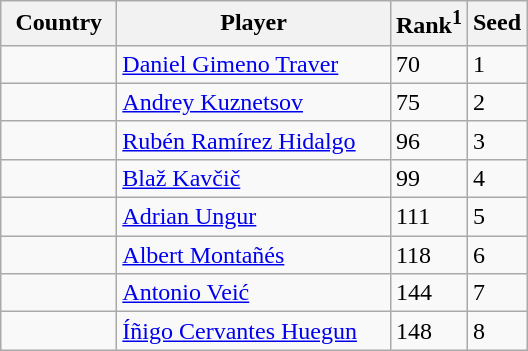<table class="sortable wikitable">
<tr>
<th width="70">Country</th>
<th width="175">Player</th>
<th>Rank<sup>1</sup></th>
<th>Seed</th>
</tr>
<tr>
<td></td>
<td><a href='#'>Daniel Gimeno Traver</a></td>
<td>70</td>
<td>1</td>
</tr>
<tr>
<td></td>
<td><a href='#'>Andrey Kuznetsov</a></td>
<td>75</td>
<td>2</td>
</tr>
<tr>
<td></td>
<td><a href='#'>Rubén Ramírez Hidalgo</a></td>
<td>96</td>
<td>3</td>
</tr>
<tr>
<td></td>
<td><a href='#'>Blaž Kavčič</a></td>
<td>99</td>
<td>4</td>
</tr>
<tr>
<td></td>
<td><a href='#'>Adrian Ungur</a></td>
<td>111</td>
<td>5</td>
</tr>
<tr>
<td></td>
<td><a href='#'>Albert Montañés</a></td>
<td>118</td>
<td>6</td>
</tr>
<tr>
<td></td>
<td><a href='#'>Antonio Veić</a></td>
<td>144</td>
<td>7</td>
</tr>
<tr>
<td></td>
<td><a href='#'>Íñigo Cervantes Huegun</a></td>
<td>148</td>
<td>8</td>
</tr>
</table>
